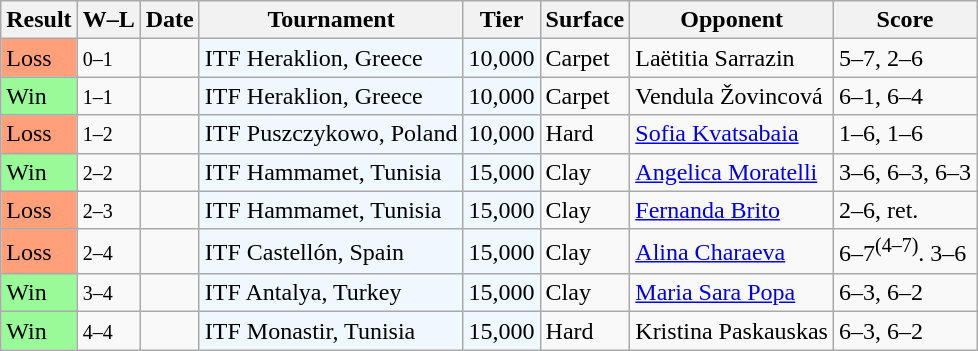<table class="sortable wikitable nowrap">
<tr>
<th>Result</th>
<th class="unsortable">W–L</th>
<th>Date</th>
<th>Tournament</th>
<th>Tier</th>
<th>Surface</th>
<th>Opponent</th>
<th class="unsortable">Score</th>
</tr>
<tr>
<td style="background:#ffa07a;">Loss</td>
<td><small>0–1</small></td>
<td></td>
<td style="background:#f0f8ff;">ITF Heraklion, Greece</td>
<td style="background:#f0f8ff;">10,000</td>
<td>Carpet</td>
<td> Laëtitia Sarrazin</td>
<td>5–7, 2–6</td>
</tr>
<tr>
<td style="background:#98fb98;">Win</td>
<td><small>1–1</small></td>
<td></td>
<td style="background:#f0f8ff;">ITF Heraklion, Greece</td>
<td style="background:#f0f8ff;">10,000</td>
<td>Carpet</td>
<td> Vendula Žovincová</td>
<td>6–1, 6–4</td>
</tr>
<tr>
<td style="background:#ffa07a;">Loss</td>
<td><small>1–2</small></td>
<td></td>
<td style="background:#f0f8ff;">ITF Puszczykowo, Poland</td>
<td style="background:#f0f8ff;">10,000</td>
<td>Hard</td>
<td> <a href='#'>Sofia Kvatsabaia</a></td>
<td>1–6, 1–6</td>
</tr>
<tr>
<td style="background:#98fb98;">Win</td>
<td><small>2–2</small></td>
<td></td>
<td style="background:#f0f8ff;">ITF Hammamet, Tunisia</td>
<td style="background:#f0f8ff;">15,000</td>
<td>Clay</td>
<td> <a href='#'>Angelica Moratelli</a></td>
<td>3–6, 6–3, 6–3</td>
</tr>
<tr>
<td style="background:#ffa07a;">Loss</td>
<td><small>2–3</small></td>
<td></td>
<td style="background:#f0f8ff;">ITF Hammamet, Tunisia</td>
<td style="background:#f0f8ff;">15,000</td>
<td>Clay</td>
<td> <a href='#'>Fernanda Brito</a></td>
<td>2–6, ret.</td>
</tr>
<tr>
<td style="background:#ffa07a;">Loss</td>
<td><small>2–4</small></td>
<td></td>
<td style="background:#f0f8ff;">ITF Castellón, Spain</td>
<td style="background:#f0f8ff;">15,000</td>
<td>Clay</td>
<td> <a href='#'>Alina Charaeva</a></td>
<td>6–7<sup>(4–7)</sup>. 3–6</td>
</tr>
<tr>
<td style="background:#98fb98;">Win</td>
<td><small>3–4</small></td>
<td></td>
<td style="background:#f0f8ff;">ITF Antalya, Turkey</td>
<td style="background:#f0f8ff;">15,000</td>
<td>Clay</td>
<td> <a href='#'>Maria Sara Popa</a></td>
<td>6–3, 6–2</td>
</tr>
<tr>
<td style="background:#98fb98;">Win</td>
<td><small>4–4</small></td>
<td></td>
<td style="background:#f0f8ff;">ITF Monastir, Tunisia</td>
<td style="background:#f0f8ff;">15,000</td>
<td>Hard</td>
<td> Kristina Paskauskas</td>
<td>6–3, 6–2</td>
</tr>
</table>
